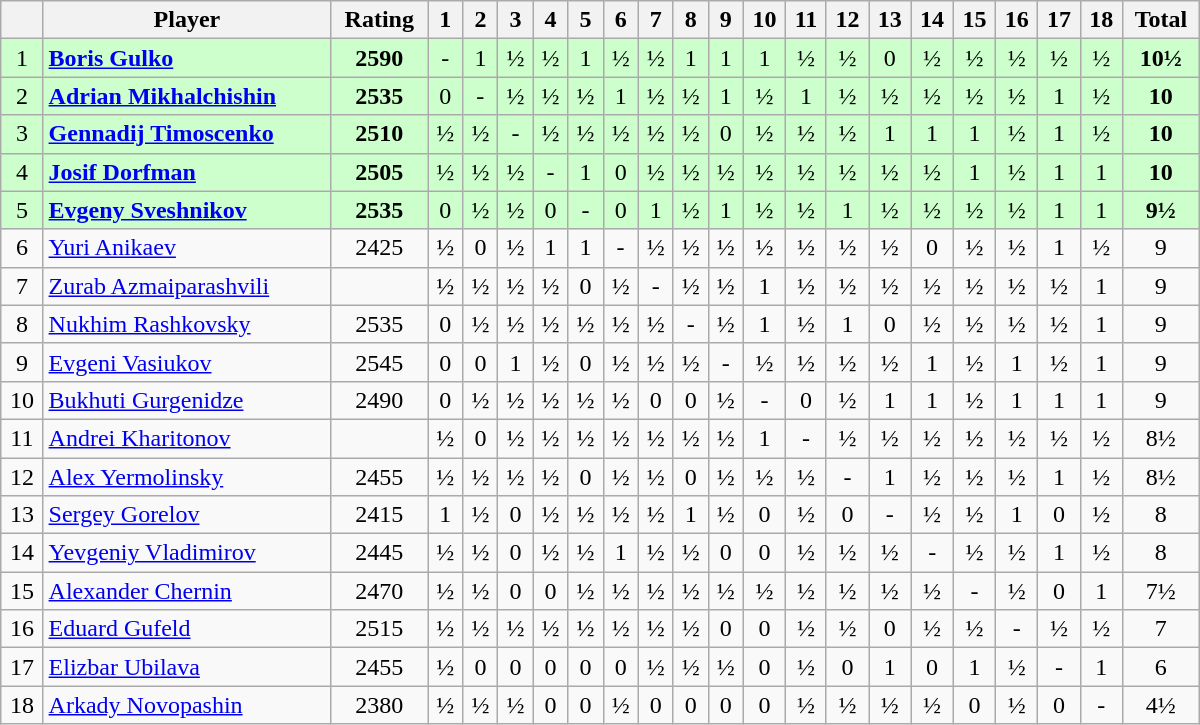<table class="wikitable" border="1" width="800px">
<tr>
<th></th>
<th>Player</th>
<th>Rating</th>
<th>1</th>
<th>2</th>
<th>3</th>
<th>4</th>
<th>5</th>
<th>6</th>
<th>7</th>
<th>8</th>
<th>9</th>
<th>10</th>
<th>11</th>
<th>12</th>
<th>13</th>
<th>14</th>
<th>15</th>
<th>16</th>
<th>17</th>
<th>18</th>
<th>Total</th>
</tr>
<tr align=center style="background:#ccffcc;">
<td>1</td>
<td align=left> <strong><a href='#'>Boris Gulko</a></strong></td>
<td><strong>2590</strong></td>
<td>-</td>
<td>1</td>
<td>½</td>
<td>½</td>
<td>1</td>
<td>½</td>
<td>½</td>
<td>1</td>
<td>1</td>
<td>1</td>
<td>½</td>
<td>½</td>
<td>0</td>
<td>½</td>
<td>½</td>
<td>½</td>
<td>½</td>
<td>½</td>
<td align=center><strong>10½</strong></td>
</tr>
<tr align=center style="background:#ccffcc;">
<td>2</td>
<td align=left> <strong><a href='#'>Adrian Mikhalchishin</a></strong></td>
<td><strong>2535</strong></td>
<td>0</td>
<td>-</td>
<td>½</td>
<td>½</td>
<td>½</td>
<td>1</td>
<td>½</td>
<td>½</td>
<td>1</td>
<td>½</td>
<td>1</td>
<td>½</td>
<td>½</td>
<td>½</td>
<td>½</td>
<td>½</td>
<td>1</td>
<td>½</td>
<td align=center><strong>10</strong></td>
</tr>
<tr align=center style="background:#ccffcc;">
<td>3</td>
<td align=left> <strong><a href='#'>Gennadij Timoscenko</a></strong></td>
<td><strong>2510</strong></td>
<td>½</td>
<td>½</td>
<td>-</td>
<td>½</td>
<td>½</td>
<td>½</td>
<td>½</td>
<td>½</td>
<td>0</td>
<td>½</td>
<td>½</td>
<td>½</td>
<td>1</td>
<td>1</td>
<td>1</td>
<td>½</td>
<td>1</td>
<td>½</td>
<td align=center><strong>10</strong></td>
</tr>
<tr align=center style="background:#ccffcc;">
<td>4</td>
<td align=left> <strong><a href='#'>Josif Dorfman</a></strong></td>
<td><strong>2505</strong></td>
<td>½</td>
<td>½</td>
<td>½</td>
<td>-</td>
<td>1</td>
<td>0</td>
<td>½</td>
<td>½</td>
<td>½</td>
<td>½</td>
<td>½</td>
<td>½</td>
<td>½</td>
<td>½</td>
<td>1</td>
<td>½</td>
<td>1</td>
<td>1</td>
<td align=center><strong>10</strong></td>
</tr>
<tr align=center style="background:#ccffcc;">
<td>5</td>
<td align=left> <strong><a href='#'>Evgeny Sveshnikov</a></strong></td>
<td><strong>2535</strong></td>
<td>0</td>
<td>½</td>
<td>½</td>
<td>0</td>
<td>-</td>
<td>0</td>
<td>1</td>
<td>½</td>
<td>1</td>
<td>½</td>
<td>½</td>
<td>1</td>
<td>½</td>
<td>½</td>
<td>½</td>
<td>½</td>
<td>1</td>
<td>1</td>
<td align=center><strong>9½</strong></td>
</tr>
<tr align=center>
<td>6</td>
<td align=left> <a href='#'>Yuri Anikaev</a></td>
<td>2425</td>
<td>½</td>
<td>0</td>
<td>½</td>
<td>1</td>
<td>1</td>
<td>-</td>
<td>½</td>
<td>½</td>
<td>½</td>
<td>½</td>
<td>½</td>
<td>½</td>
<td>½</td>
<td>0</td>
<td>½</td>
<td>½</td>
<td>1</td>
<td>½</td>
<td align=center>9</td>
</tr>
<tr align=center>
<td>7</td>
<td align=left> <a href='#'>Zurab Azmaiparashvili</a></td>
<td></td>
<td>½</td>
<td>½</td>
<td>½</td>
<td>½</td>
<td>0</td>
<td>½</td>
<td>-</td>
<td>½</td>
<td>½</td>
<td>1</td>
<td>½</td>
<td>½</td>
<td>½</td>
<td>½</td>
<td>½</td>
<td>½</td>
<td>½</td>
<td>1</td>
<td align=center>9</td>
</tr>
<tr align=center>
<td>8</td>
<td align=left> <a href='#'>Nukhim Rashkovsky</a></td>
<td>2535</td>
<td>0</td>
<td>½</td>
<td>½</td>
<td>½</td>
<td>½</td>
<td>½</td>
<td>½</td>
<td>-</td>
<td>½</td>
<td>1</td>
<td>½</td>
<td>1</td>
<td>0</td>
<td>½</td>
<td>½</td>
<td>½</td>
<td>½</td>
<td>1</td>
<td align=center>9</td>
</tr>
<tr align=center>
<td>9</td>
<td align=left> <a href='#'>Evgeni Vasiukov</a></td>
<td>2545</td>
<td>0</td>
<td>0</td>
<td>1</td>
<td>½</td>
<td>0</td>
<td>½</td>
<td>½</td>
<td>½</td>
<td>-</td>
<td>½</td>
<td>½</td>
<td>½</td>
<td>½</td>
<td>1</td>
<td>½</td>
<td>1</td>
<td>½</td>
<td>1</td>
<td align=center>9</td>
</tr>
<tr align=center>
<td>10</td>
<td align=left> <a href='#'>Bukhuti Gurgenidze</a></td>
<td>2490</td>
<td>0</td>
<td>½</td>
<td>½</td>
<td>½</td>
<td>½</td>
<td>½</td>
<td>0</td>
<td>0</td>
<td>½</td>
<td>-</td>
<td>0</td>
<td>½</td>
<td>1</td>
<td>1</td>
<td>½</td>
<td>1</td>
<td>1</td>
<td>1</td>
<td align=center>9</td>
</tr>
<tr align=center>
<td>11</td>
<td align=left> <a href='#'>Andrei Kharitonov</a></td>
<td></td>
<td>½</td>
<td>0</td>
<td>½</td>
<td>½</td>
<td>½</td>
<td>½</td>
<td>½</td>
<td>½</td>
<td>½</td>
<td>1</td>
<td>-</td>
<td>½</td>
<td>½</td>
<td>½</td>
<td>½</td>
<td>½</td>
<td>½</td>
<td>½</td>
<td align=center>8½</td>
</tr>
<tr align=center>
<td>12</td>
<td align=left> <a href='#'>Alex Yermolinsky</a></td>
<td>2455</td>
<td>½</td>
<td>½</td>
<td>½</td>
<td>½</td>
<td>0</td>
<td>½</td>
<td>½</td>
<td>0</td>
<td>½</td>
<td>½</td>
<td>½</td>
<td>-</td>
<td>1</td>
<td>½</td>
<td>½</td>
<td>½</td>
<td>1</td>
<td>½</td>
<td align=center>8½</td>
</tr>
<tr align=center>
<td>13</td>
<td align=left> <a href='#'>Sergey Gorelov</a></td>
<td>2415</td>
<td>1</td>
<td>½</td>
<td>0</td>
<td>½</td>
<td>½</td>
<td>½</td>
<td>½</td>
<td>1</td>
<td>½</td>
<td>0</td>
<td>½</td>
<td>0</td>
<td>-</td>
<td>½</td>
<td>½</td>
<td>1</td>
<td>0</td>
<td>½</td>
<td align=center>8</td>
</tr>
<tr align=center>
<td>14</td>
<td align=left> <a href='#'>Yevgeniy Vladimirov</a></td>
<td>2445</td>
<td>½</td>
<td>½</td>
<td>0</td>
<td>½</td>
<td>½</td>
<td>1</td>
<td>½</td>
<td>½</td>
<td>0</td>
<td>0</td>
<td>½</td>
<td>½</td>
<td>½</td>
<td>-</td>
<td>½</td>
<td>½</td>
<td>1</td>
<td>½</td>
<td align=center>8</td>
</tr>
<tr align=center>
<td>15</td>
<td align=left> <a href='#'>Alexander Chernin</a></td>
<td>2470</td>
<td>½</td>
<td>½</td>
<td>0</td>
<td>0</td>
<td>½</td>
<td>½</td>
<td>½</td>
<td>½</td>
<td>½</td>
<td>½</td>
<td>½</td>
<td>½</td>
<td>½</td>
<td>½</td>
<td>-</td>
<td>½</td>
<td>0</td>
<td>1</td>
<td align=center>7½</td>
</tr>
<tr align=center>
<td>16</td>
<td align=left> <a href='#'>Eduard Gufeld</a></td>
<td>2515</td>
<td>½</td>
<td>½</td>
<td>½</td>
<td>½</td>
<td>½</td>
<td>½</td>
<td>½</td>
<td>½</td>
<td>0</td>
<td>0</td>
<td>½</td>
<td>½</td>
<td>0</td>
<td>½</td>
<td>½</td>
<td>-</td>
<td>½</td>
<td>½</td>
<td align=center>7</td>
</tr>
<tr align=center>
<td>17</td>
<td align=left> <a href='#'>Elizbar Ubilava</a></td>
<td>2455</td>
<td>½</td>
<td>0</td>
<td>0</td>
<td>0</td>
<td>0</td>
<td>0</td>
<td>½</td>
<td>½</td>
<td>½</td>
<td>0</td>
<td>½</td>
<td>0</td>
<td>1</td>
<td>0</td>
<td>1</td>
<td>½</td>
<td>-</td>
<td>1</td>
<td align=center>6</td>
</tr>
<tr align=center>
<td>18</td>
<td align=left> <a href='#'>Arkady Novopashin</a></td>
<td>2380</td>
<td>½</td>
<td>½</td>
<td>½</td>
<td>0</td>
<td>0</td>
<td>½</td>
<td>0</td>
<td>0</td>
<td>0</td>
<td>0</td>
<td>½</td>
<td>½</td>
<td>½</td>
<td>½</td>
<td>0</td>
<td>½</td>
<td>0</td>
<td>-</td>
<td align=center>4½</td>
</tr>
</table>
